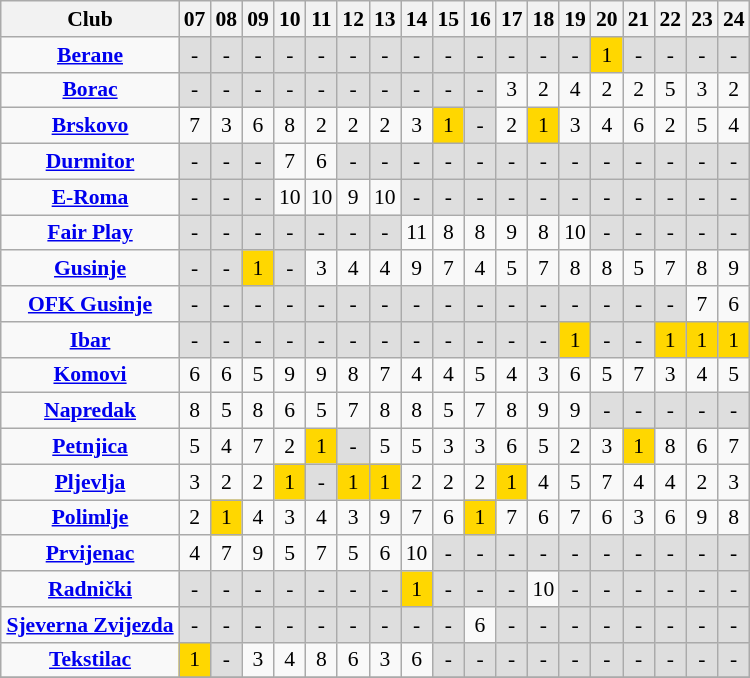<table class="wikitable sortable" style="text-align:center; font-size:90%; margin-left:1em">
<tr>
<th>Club</th>
<th>07</th>
<th>08</th>
<th>09</th>
<th>10</th>
<th>11</th>
<th>12</th>
<th>13</th>
<th>14</th>
<th>15</th>
<th>16</th>
<th>17</th>
<th>18</th>
<th>19</th>
<th>20</th>
<th>21</th>
<th>22</th>
<th>23</th>
<th>24</th>
</tr>
<tr>
<td><strong> <a href='#'>Berane</a> </strong></td>
<td style="background:#dedede;">-</td>
<td style="background:#dedede;">-</td>
<td style="background:#dedede;">-</td>
<td style="background:#dedede;">-</td>
<td style="background:#dedede;">-</td>
<td style="background:#dedede;">-</td>
<td style="background:#dedede;">-</td>
<td style="background:#dedede;">-</td>
<td style="background:#dedede;">-</td>
<td style="background:#dedede;">-</td>
<td style="background:#dedede;">-</td>
<td style="background:#dedede;">-</td>
<td style="background:#dedede;">-</td>
<td style="background:gold">1</td>
<td style="background:#dedede;">-</td>
<td style="background:#dedede;">-</td>
<td style="background:#dedede;">-</td>
<td style="background:#dedede;">-</td>
</tr>
<tr>
<td><strong> <a href='#'>Borac</a> </strong></td>
<td style="background:#dedede;">-</td>
<td style="background:#dedede;">-</td>
<td style="background:#dedede;">-</td>
<td style="background:#dedede;">-</td>
<td style="background:#dedede;">-</td>
<td style="background:#dedede;">-</td>
<td style="background:#dedede;">-</td>
<td style="background:#dedede;">-</td>
<td style="background:#dedede;">-</td>
<td style="background:#dedede;">-</td>
<td>3</td>
<td>2</td>
<td>4</td>
<td>2</td>
<td>2</td>
<td>5</td>
<td>3</td>
<td>2</td>
</tr>
<tr>
<td><strong> <a href='#'>Brskovo</a> </strong></td>
<td>7</td>
<td>3</td>
<td>6</td>
<td>8</td>
<td>2</td>
<td>2</td>
<td>2</td>
<td>3</td>
<td style="background:gold">1</td>
<td style="background:#dedede;">-</td>
<td>2</td>
<td style="background:gold">1</td>
<td>3</td>
<td>4</td>
<td>6</td>
<td>2</td>
<td>5</td>
<td>4</td>
</tr>
<tr>
<td><strong> <a href='#'>Durmitor</a> </strong></td>
<td style="background:#dedede;">-</td>
<td style="background:#dedede;">-</td>
<td style="background:#dedede;">-</td>
<td>7</td>
<td>6</td>
<td style="background:#dedede;">-</td>
<td style="background:#dedede;">-</td>
<td style="background:#dedede;">-</td>
<td style="background:#dedede;">-</td>
<td style="background:#dedede;">-</td>
<td style="background:#dedede;">-</td>
<td style="background:#dedede;">-</td>
<td style="background:#dedede;">-</td>
<td style="background:#dedede;">-</td>
<td style="background:#dedede;">-</td>
<td style="background:#dedede;">-</td>
<td style="background:#dedede;">-</td>
<td style="background:#dedede;">-</td>
</tr>
<tr>
<td><strong> <a href='#'>E-Roma</a> </strong></td>
<td style="background:#dedede;">-</td>
<td style="background:#dedede;">-</td>
<td style="background:#dedede;">-</td>
<td>10</td>
<td>10</td>
<td>9</td>
<td>10</td>
<td style="background:#dedede;">-</td>
<td style="background:#dedede;">-</td>
<td style="background:#dedede;">-</td>
<td style="background:#dedede;">-</td>
<td style="background:#dedede;">-</td>
<td style="background:#dedede;">-</td>
<td style="background:#dedede;">-</td>
<td style="background:#dedede;">-</td>
<td style="background:#dedede;">-</td>
<td style="background:#dedede;">-</td>
<td style="background:#dedede;">-</td>
</tr>
<tr>
<td><strong> <a href='#'>Fair Play</a> </strong></td>
<td style="background:#dedede;">-</td>
<td style="background:#dedede;">-</td>
<td style="background:#dedede;">-</td>
<td style="background:#dedede;">-</td>
<td style="background:#dedede;">-</td>
<td style="background:#dedede;">-</td>
<td style="background:#dedede;">-</td>
<td>11</td>
<td>8</td>
<td>8</td>
<td>9</td>
<td>8</td>
<td>10</td>
<td style="background:#dedede;">-</td>
<td style="background:#dedede;">-</td>
<td style="background:#dedede;">-</td>
<td style="background:#dedede;">-</td>
<td style="background:#dedede;">-</td>
</tr>
<tr>
<td><strong> <a href='#'>Gusinje</a> </strong></td>
<td style="background:#dedede;">-</td>
<td style="background:#dedede;">-</td>
<td style="background:gold">1</td>
<td style="background:#dedede;">-</td>
<td>3</td>
<td>4</td>
<td>4</td>
<td>9</td>
<td>7</td>
<td>4</td>
<td>5</td>
<td>7</td>
<td>8</td>
<td>8</td>
<td>5</td>
<td>7</td>
<td>8</td>
<td>9</td>
</tr>
<tr>
<td><strong> <a href='#'>OFK Gusinje</a> </strong></td>
<td style="background:#dedede;">-</td>
<td style="background:#dedede;">-</td>
<td style="background:#dedede;">-</td>
<td style="background:#dedede;">-</td>
<td style="background:#dedede;">-</td>
<td style="background:#dedede;">-</td>
<td style="background:#dedede;">-</td>
<td style="background:#dedede;">-</td>
<td style="background:#dedede;">-</td>
<td style="background:#dedede;">-</td>
<td style="background:#dedede;">-</td>
<td style="background:#dedede;">-</td>
<td style="background:#dedede;">-</td>
<td style="background:#dedede;">-</td>
<td style="background:#dedede;">-</td>
<td style="background:#dedede;">-</td>
<td>7</td>
<td>6</td>
</tr>
<tr>
<td><strong> <a href='#'>Ibar</a> </strong></td>
<td style="background:#dedede;">-</td>
<td style="background:#dedede;">-</td>
<td style="background:#dedede;">-</td>
<td style="background:#dedede;">-</td>
<td style="background:#dedede;">-</td>
<td style="background:#dedede;">-</td>
<td style="background:#dedede;">-</td>
<td style="background:#dedede;">-</td>
<td style="background:#dedede;">-</td>
<td style="background:#dedede;">-</td>
<td style="background:#dedede;">-</td>
<td style="background:#dedede;">-</td>
<td style="background:gold">1</td>
<td style="background:#dedede;">-</td>
<td style="background:#dedede;">-</td>
<td style="background:gold">1</td>
<td style="background:gold">1</td>
<td style="background:gold">1</td>
</tr>
<tr>
<td><strong> <a href='#'>Komovi</a> </strong></td>
<td>6</td>
<td>6</td>
<td>5</td>
<td>9</td>
<td>9</td>
<td>8</td>
<td>7</td>
<td>4</td>
<td>4</td>
<td>5</td>
<td>4</td>
<td>3</td>
<td>6</td>
<td>5</td>
<td>7</td>
<td>3</td>
<td>4</td>
<td>5</td>
</tr>
<tr>
<td><strong> <a href='#'>Napredak</a> </strong></td>
<td>8</td>
<td>5</td>
<td>8</td>
<td>6</td>
<td>5</td>
<td>7</td>
<td>8</td>
<td>8</td>
<td>5</td>
<td>7</td>
<td>8</td>
<td>9</td>
<td>9</td>
<td style="background:#dedede;">-</td>
<td style="background:#dedede;">-</td>
<td style="background:#dedede;">-</td>
<td style="background:#dedede;">-</td>
<td style="background:#dedede;">-</td>
</tr>
<tr>
<td><strong> <a href='#'>Petnjica</a> </strong></td>
<td>5</td>
<td>4</td>
<td>7</td>
<td>2</td>
<td style="background:gold">1</td>
<td style="background:#dedede;">-</td>
<td>5</td>
<td>5</td>
<td>3</td>
<td>3</td>
<td>6</td>
<td>5</td>
<td>2</td>
<td>3</td>
<td style="background:gold">1</td>
<td>8</td>
<td>6</td>
<td>7</td>
</tr>
<tr>
<td><strong> <a href='#'>Pljevlja</a> </strong></td>
<td>3</td>
<td>2</td>
<td>2</td>
<td style="background:gold">1</td>
<td style="background:#dedede;">-</td>
<td style="background:gold">1</td>
<td style="background:gold">1</td>
<td>2</td>
<td>2</td>
<td>2</td>
<td style="background:gold">1</td>
<td>4</td>
<td>5</td>
<td>7</td>
<td>4</td>
<td>4</td>
<td>2</td>
<td>3</td>
</tr>
<tr>
<td><strong> <a href='#'>Polimlje</a> </strong></td>
<td>2</td>
<td style="background:gold">1</td>
<td>4</td>
<td>3</td>
<td>4</td>
<td>3</td>
<td>9</td>
<td>7</td>
<td>6</td>
<td style="background:gold">1</td>
<td>7</td>
<td>6</td>
<td>7</td>
<td>6</td>
<td>3</td>
<td>6</td>
<td>9</td>
<td>8</td>
</tr>
<tr>
<td><strong> <a href='#'>Prvijenac</a> </strong></td>
<td>4</td>
<td>7</td>
<td>9</td>
<td>5</td>
<td>7</td>
<td>5</td>
<td>6</td>
<td>10</td>
<td style="background:#dedede;">-</td>
<td style="background:#dedede;">-</td>
<td style="background:#dedede;">-</td>
<td style="background:#dedede;">-</td>
<td style="background:#dedede;">-</td>
<td style="background:#dedede;">-</td>
<td style="background:#dedede;">-</td>
<td style="background:#dedede;">-</td>
<td style="background:#dedede;">-</td>
<td style="background:#dedede;">-</td>
</tr>
<tr>
<td><strong> <a href='#'>Radnički</a> </strong></td>
<td style="background:#dedede;">-</td>
<td style="background:#dedede;">-</td>
<td style="background:#dedede;">-</td>
<td style="background:#dedede;">-</td>
<td style="background:#dedede;">-</td>
<td style="background:#dedede;">-</td>
<td style="background:#dedede;">-</td>
<td style="background:gold">1</td>
<td style="background:#dedede;">-</td>
<td style="background:#dedede;">-</td>
<td style="background:#dedede;">-</td>
<td>10</td>
<td style="background:#dedede;">-</td>
<td style="background:#dedede;">-</td>
<td style="background:#dedede;">-</td>
<td style="background:#dedede;">-</td>
<td style="background:#dedede;">-</td>
<td style="background:#dedede;">-</td>
</tr>
<tr>
<td><strong> <a href='#'>Sjeverna Zvijezda</a> </strong></td>
<td style="background:#dedede;">-</td>
<td style="background:#dedede;">-</td>
<td style="background:#dedede;">-</td>
<td style="background:#dedede;">-</td>
<td style="background:#dedede;">-</td>
<td style="background:#dedede;">-</td>
<td style="background:#dedede;">-</td>
<td style="background:#dedede;">-</td>
<td style="background:#dedede;">-</td>
<td>6</td>
<td style="background:#dedede;">-</td>
<td style="background:#dedede;">-</td>
<td style="background:#dedede;">-</td>
<td style="background:#dedede;">-</td>
<td style="background:#dedede;">-</td>
<td style="background:#dedede;">-</td>
<td style="background:#dedede;">-</td>
<td style="background:#dedede;">-</td>
</tr>
<tr>
<td><strong> <a href='#'>Tekstilac</a> </strong></td>
<td style="background:gold">1</td>
<td style="background:#dedede;">-</td>
<td>3</td>
<td>4</td>
<td>8</td>
<td>6</td>
<td>3</td>
<td>6</td>
<td style="background:#dedede;">-</td>
<td style="background:#dedede;">-</td>
<td style="background:#dedede;">-</td>
<td style="background:#dedede;">-</td>
<td style="background:#dedede;">-</td>
<td style="background:#dedede;">-</td>
<td style="background:#dedede;">-</td>
<td style="background:#dedede;">-</td>
<td style="background:#dedede;">-</td>
<td style="background:#dedede;">-</td>
</tr>
<tr class="sortbottom">
</tr>
</table>
